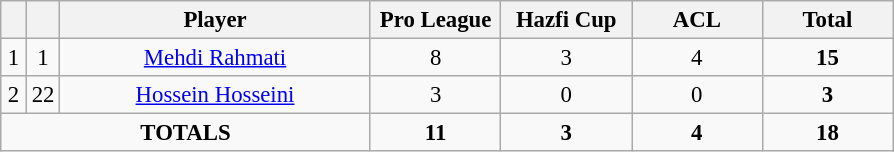<table class="wikitable sortable" style="font-size: 95%; text-align: center;">
<tr>
<th width=10></th>
<th width=10></th>
<th width=200>Player</th>
<th width=80>Pro League</th>
<th width=80>Hazfi Cup</th>
<th width=80>ACL</th>
<th width=80>Total</th>
</tr>
<tr>
<td>1</td>
<td>1</td>
<td><a href='#'>Mehdi Rahmati</a></td>
<td>8</td>
<td>3</td>
<td>4</td>
<td><strong>15</strong></td>
</tr>
<tr>
<td>2</td>
<td>22</td>
<td><a href='#'>Hossein Hosseini</a></td>
<td>3</td>
<td>0</td>
<td>0</td>
<td><strong>3</strong></td>
</tr>
<tr>
<td colspan="3"><strong>TOTALS</strong></td>
<td><strong>11</strong></td>
<td><strong>3</strong></td>
<td><strong>4</strong></td>
<td><strong>18</strong></td>
</tr>
</table>
